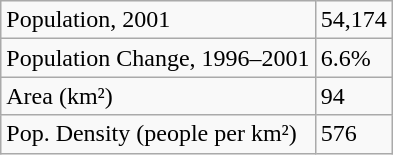<table class="wikitable">
<tr>
<td>Population, 2001</td>
<td>54,174</td>
</tr>
<tr>
<td>Population Change, 1996–2001</td>
<td>6.6%</td>
</tr>
<tr>
<td>Area (km²)</td>
<td>94</td>
</tr>
<tr>
<td>Pop. Density (people per km²)</td>
<td>576</td>
</tr>
</table>
